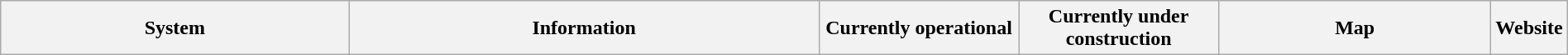<table class="wikitable" style="width:100%">
<tr>
<th style="width:23%">System</th>
<th style="width:31%" colspan=2>Information</th>
<th style="width:13%">Currently operational</th>
<th style="width:13%">Currently under construction</th>
<th style="width:18%">Map</th>
<th style="width:2%">Website<br></th>
</tr>
</table>
